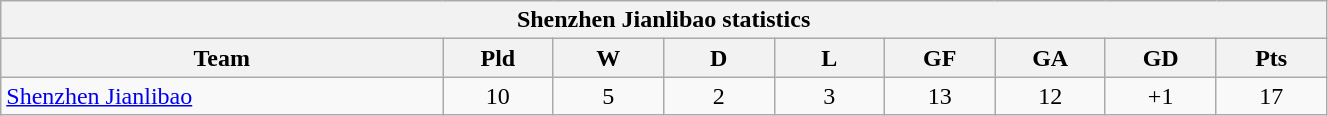<table width=70% class="wikitable" style="text-align:">
<tr>
<th colspan=9>Shenzhen Jianlibao statistics</th>
</tr>
<tr>
<th width=20%>Team</th>
<th width=5%>Pld</th>
<th width=5%>W</th>
<th width=5%>D</th>
<th width=5%>L</th>
<th width=5%>GF</th>
<th width=5%>GA</th>
<th width=5%>GD</th>
<th width=5%>Pts</th>
</tr>
<tr align=center>
<td align=left> <a href='#'>Shenzhen Jianlibao</a></td>
<td>10</td>
<td>5</td>
<td>2</td>
<td>3</td>
<td>13</td>
<td>12</td>
<td>+1</td>
<td>17</td>
</tr>
</table>
